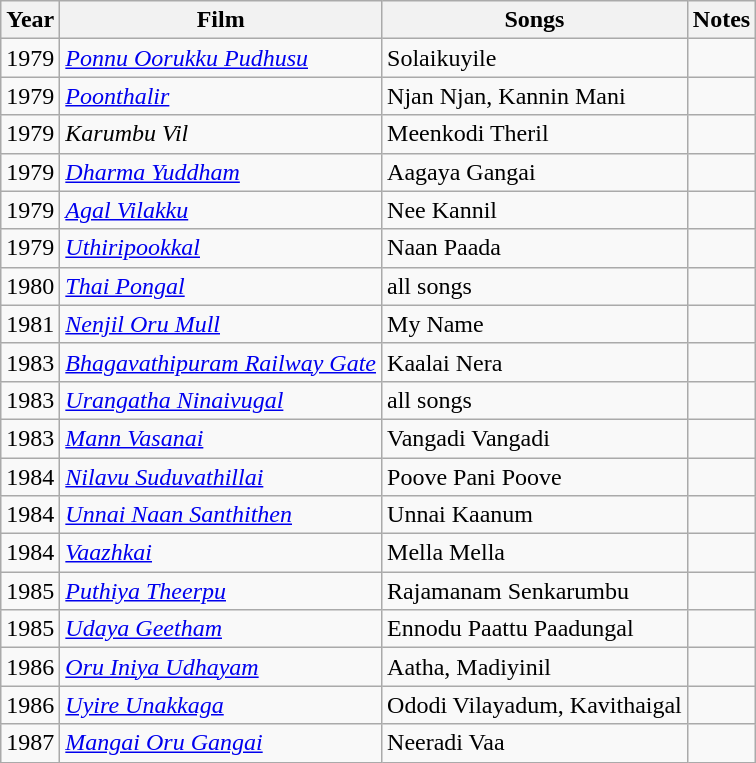<table class="wikitable sortable">
<tr>
<th>Year</th>
<th>Film</th>
<th>Songs</th>
<th class="unsortable">Notes</th>
</tr>
<tr>
<td>1979</td>
<td><em><a href='#'>Ponnu Oorukku Pudhusu</a></em></td>
<td>Solaikuyile</td>
<td></td>
</tr>
<tr>
<td>1979</td>
<td><em><a href='#'>Poonthalir</a></em></td>
<td>Njan Njan, Kannin Mani</td>
<td></td>
</tr>
<tr>
<td>1979</td>
<td><em>Karumbu Vil</em></td>
<td>Meenkodi Theril</td>
<td></td>
</tr>
<tr>
<td>1979</td>
<td><em><a href='#'>Dharma Yuddham</a></em></td>
<td>Aagaya Gangai</td>
<td></td>
</tr>
<tr>
<td>1979</td>
<td><em><a href='#'>Agal Vilakku</a></em></td>
<td>Nee Kannil</td>
<td></td>
</tr>
<tr>
<td>1979</td>
<td><em><a href='#'>Uthiripookkal</a></em></td>
<td>Naan Paada</td>
<td></td>
</tr>
<tr>
<td>1980</td>
<td><em><a href='#'>Thai Pongal</a></em></td>
<td>all songs</td>
<td></td>
</tr>
<tr>
<td>1981</td>
<td><em><a href='#'>Nenjil Oru Mull</a></em></td>
<td>My Name</td>
<td></td>
</tr>
<tr>
<td>1983</td>
<td><em><a href='#'>Bhagavathipuram Railway Gate</a></em></td>
<td>Kaalai Nera</td>
<td></td>
</tr>
<tr>
<td>1983</td>
<td><em><a href='#'>Urangatha Ninaivugal</a></em></td>
<td>all songs</td>
<td></td>
</tr>
<tr>
<td>1983</td>
<td><em><a href='#'>Mann Vasanai</a></em></td>
<td>Vangadi Vangadi</td>
<td></td>
</tr>
<tr>
<td>1984</td>
<td><em><a href='#'>Nilavu Suduvathillai</a></em></td>
<td>Poove Pani Poove</td>
<td></td>
</tr>
<tr>
<td>1984</td>
<td><em><a href='#'>Unnai Naan Santhithen</a></em></td>
<td>Unnai Kaanum</td>
<td></td>
</tr>
<tr>
<td>1984</td>
<td><em><a href='#'>Vaazhkai</a></em></td>
<td>Mella Mella</td>
<td></td>
</tr>
<tr>
<td>1985</td>
<td><em><a href='#'>Puthiya Theerpu</a></em></td>
<td>Rajamanam Senkarumbu</td>
<td></td>
</tr>
<tr>
<td>1985</td>
<td><em><a href='#'>Udaya Geetham</a></em></td>
<td>Ennodu Paattu Paadungal</td>
<td></td>
</tr>
<tr>
<td>1986</td>
<td><em><a href='#'>Oru Iniya Udhayam</a></em></td>
<td>Aatha, Madiyinil</td>
<td></td>
</tr>
<tr>
<td>1986</td>
<td><em><a href='#'>Uyire Unakkaga</a></em></td>
<td>Ododi Vilayadum, Kavithaigal</td>
<td></td>
</tr>
<tr>
<td>1987</td>
<td><em><a href='#'>Mangai Oru Gangai</a></em></td>
<td>Neeradi Vaa</td>
<td></td>
</tr>
</table>
